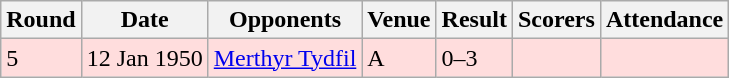<table class="wikitable">
<tr>
<th>Round</th>
<th>Date</th>
<th>Opponents</th>
<th>Venue</th>
<th>Result</th>
<th>Scorers</th>
<th>Attendance</th>
</tr>
<tr bgcolor="#ffdddd">
<td>5</td>
<td>12 Jan 1950</td>
<td><a href='#'>Merthyr Tydfil</a></td>
<td>A</td>
<td>0–3</td>
<td></td>
<td></td>
</tr>
</table>
